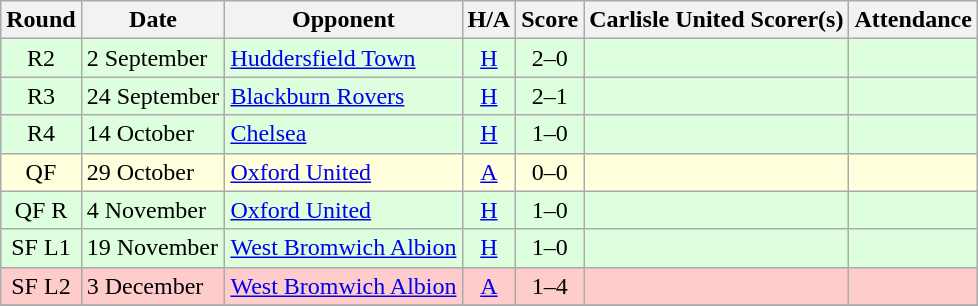<table class="wikitable" style="text-align:center">
<tr>
<th>Round</th>
<th>Date</th>
<th>Opponent</th>
<th>H/A</th>
<th>Score</th>
<th>Carlisle United Scorer(s)</th>
<th>Attendance</th>
</tr>
<tr bgcolor=#ddffdd>
<td>R2</td>
<td align=left>2 September</td>
<td align=left><a href='#'>Huddersfield Town</a></td>
<td><a href='#'>H</a></td>
<td>2–0</td>
<td align=left></td>
<td></td>
</tr>
<tr bgcolor=#ddffdd>
<td>R3</td>
<td align=left>24 September</td>
<td align=left><a href='#'>Blackburn Rovers</a></td>
<td><a href='#'>H</a></td>
<td>2–1</td>
<td align=left></td>
<td></td>
</tr>
<tr bgcolor=#ddffdd>
<td>R4</td>
<td align=left>14 October</td>
<td align=left><a href='#'>Chelsea</a></td>
<td><a href='#'>H</a></td>
<td>1–0</td>
<td align=left></td>
<td></td>
</tr>
<tr bgcolor=#ffffdd>
<td>QF</td>
<td align=left>29 October</td>
<td align=left><a href='#'>Oxford United</a></td>
<td><a href='#'>A</a></td>
<td>0–0</td>
<td align=left></td>
<td></td>
</tr>
<tr bgcolor=#ddffdd>
<td>QF R</td>
<td align=left>4 November</td>
<td align=left><a href='#'>Oxford United</a></td>
<td><a href='#'>H</a></td>
<td>1–0</td>
<td align=left></td>
<td></td>
</tr>
<tr bgcolor=#ddffdd>
<td>SF L1</td>
<td align=left>19 November</td>
<td align=left><a href='#'>West Bromwich Albion</a></td>
<td><a href='#'>H</a></td>
<td>1–0</td>
<td align=left></td>
<td></td>
</tr>
<tr bgcolor=#FFCCCC>
<td>SF L2</td>
<td align=left>3 December</td>
<td align=left><a href='#'>West Bromwich Albion</a></td>
<td><a href='#'>A</a></td>
<td>1–4</td>
<td align=left></td>
<td></td>
</tr>
<tr>
</tr>
</table>
